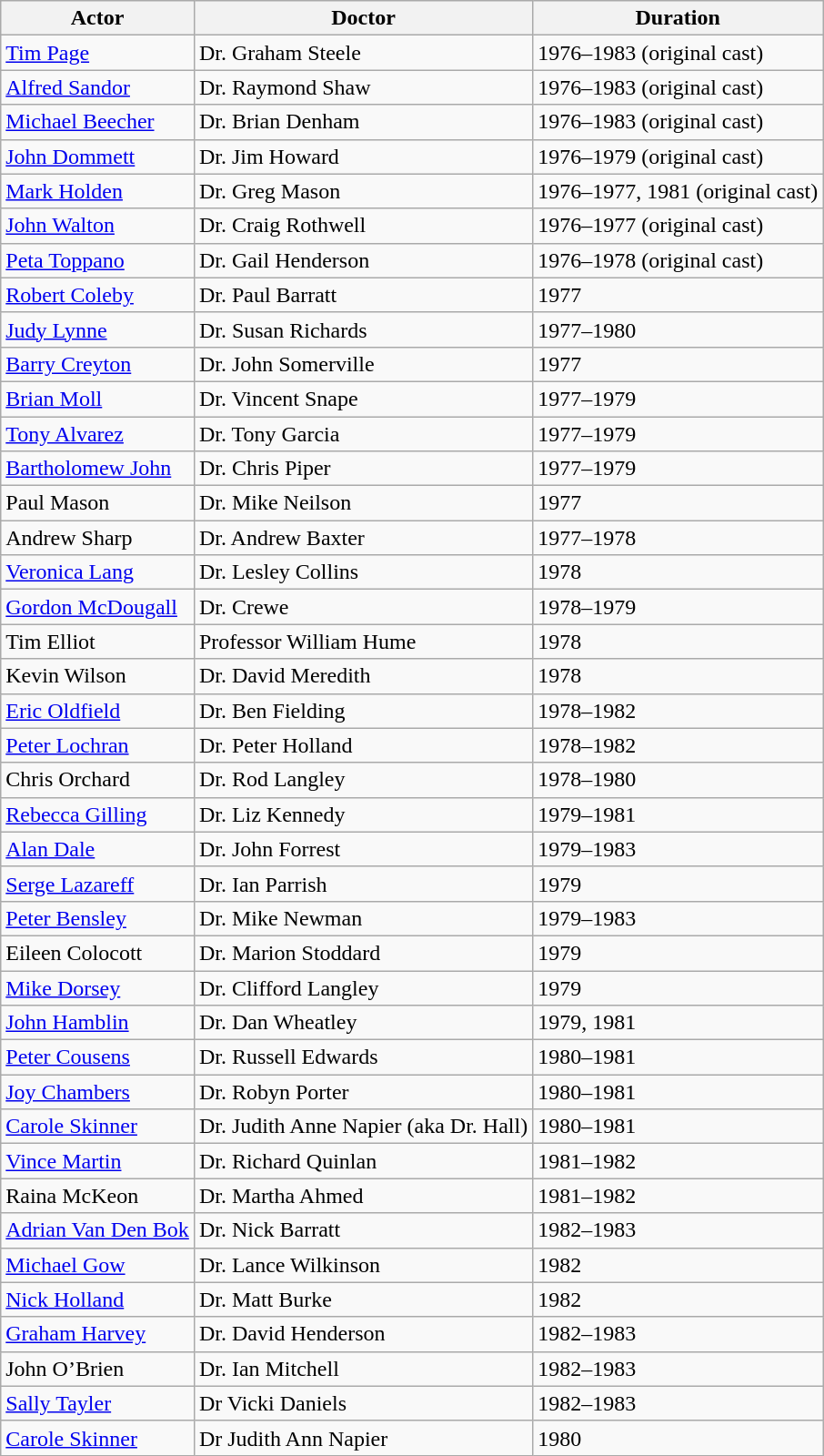<table class="wikitable">
<tr>
<th>Actor</th>
<th>Doctor</th>
<th>Duration</th>
</tr>
<tr>
<td><a href='#'>Tim Page</a></td>
<td>Dr. Graham Steele</td>
<td>1976–1983 (original cast)</td>
</tr>
<tr>
<td><a href='#'>Alfred Sandor</a></td>
<td>Dr. Raymond Shaw</td>
<td>1976–1983 (original cast)</td>
</tr>
<tr>
<td><a href='#'>Michael Beecher</a></td>
<td>Dr. Brian Denham</td>
<td>1976–1983 (original cast)</td>
</tr>
<tr>
<td><a href='#'>John Dommett</a></td>
<td>Dr. Jim Howard</td>
<td>1976–1979 (original cast)</td>
</tr>
<tr>
<td><a href='#'>Mark Holden</a></td>
<td>Dr. Greg Mason</td>
<td>1976–1977, 1981 (original cast)</td>
</tr>
<tr>
<td><a href='#'>John Walton</a></td>
<td>Dr. Craig Rothwell</td>
<td>1976–1977 (original cast)</td>
</tr>
<tr>
<td><a href='#'>Peta Toppano</a></td>
<td>Dr. Gail Henderson</td>
<td>1976–1978 (original cast)</td>
</tr>
<tr>
<td><a href='#'>Robert Coleby</a></td>
<td>Dr. Paul Barratt</td>
<td>1977</td>
</tr>
<tr>
<td><a href='#'>Judy Lynne</a></td>
<td>Dr. Susan Richards</td>
<td>1977–1980</td>
</tr>
<tr>
<td><a href='#'>Barry Creyton</a></td>
<td>Dr. John Somerville</td>
<td>1977</td>
</tr>
<tr>
<td><a href='#'>Brian Moll</a></td>
<td>Dr. Vincent Snape</td>
<td>1977–1979</td>
</tr>
<tr>
<td><a href='#'>Tony Alvarez</a></td>
<td>Dr. Tony Garcia</td>
<td>1977–1979</td>
</tr>
<tr>
<td><a href='#'>Bartholomew John</a></td>
<td>Dr. Chris Piper</td>
<td>1977–1979</td>
</tr>
<tr>
<td>Paul Mason</td>
<td>Dr. Mike Neilson</td>
<td>1977</td>
</tr>
<tr>
<td>Andrew Sharp</td>
<td>Dr. Andrew Baxter</td>
<td>1977–1978</td>
</tr>
<tr>
<td><a href='#'>Veronica Lang</a></td>
<td>Dr. Lesley Collins</td>
<td>1978</td>
</tr>
<tr>
<td><a href='#'>Gordon McDougall</a></td>
<td>Dr. Crewe</td>
<td>1978–1979</td>
</tr>
<tr>
<td>Tim Elliot</td>
<td>Professor William Hume</td>
<td>1978</td>
</tr>
<tr>
<td>Kevin Wilson</td>
<td>Dr. David Meredith</td>
<td>1978</td>
</tr>
<tr>
<td><a href='#'>Eric Oldfield</a></td>
<td>Dr. Ben Fielding</td>
<td>1978–1982</td>
</tr>
<tr>
<td><a href='#'>Peter Lochran</a></td>
<td>Dr. Peter Holland</td>
<td>1978–1982</td>
</tr>
<tr>
<td>Chris Orchard</td>
<td>Dr. Rod Langley</td>
<td>1978–1980</td>
</tr>
<tr>
<td><a href='#'>Rebecca Gilling</a></td>
<td>Dr. Liz Kennedy</td>
<td>1979–1981</td>
</tr>
<tr>
<td><a href='#'>Alan Dale</a></td>
<td>Dr. John Forrest</td>
<td>1979–1983</td>
</tr>
<tr>
<td><a href='#'>Serge Lazareff</a></td>
<td>Dr. Ian Parrish</td>
<td>1979</td>
</tr>
<tr>
<td><a href='#'>Peter Bensley</a></td>
<td>Dr. Mike Newman</td>
<td>1979–1983</td>
</tr>
<tr>
<td>Eileen Colocott</td>
<td>Dr. Marion Stoddard</td>
<td>1979</td>
</tr>
<tr>
<td><a href='#'>Mike Dorsey</a></td>
<td>Dr. Clifford Langley</td>
<td>1979</td>
</tr>
<tr>
<td><a href='#'>John Hamblin</a></td>
<td>Dr. Dan Wheatley</td>
<td>1979, 1981</td>
</tr>
<tr>
<td><a href='#'>Peter Cousens</a></td>
<td>Dr. Russell Edwards</td>
<td>1980–1981</td>
</tr>
<tr>
<td><a href='#'>Joy Chambers</a></td>
<td>Dr. Robyn Porter</td>
<td>1980–1981</td>
</tr>
<tr>
<td><a href='#'>Carole Skinner</a></td>
<td>Dr. Judith Anne Napier (aka Dr. Hall)</td>
<td>1980–1981</td>
</tr>
<tr>
<td><a href='#'>Vince Martin</a></td>
<td>Dr. Richard Quinlan</td>
<td>1981–1982</td>
</tr>
<tr>
<td>Raina McKeon</td>
<td>Dr. Martha Ahmed</td>
<td>1981–1982</td>
</tr>
<tr>
<td><a href='#'>Adrian Van Den Bok</a></td>
<td>Dr. Nick Barratt</td>
<td>1982–1983</td>
</tr>
<tr>
<td><a href='#'>Michael Gow</a></td>
<td>Dr. Lance Wilkinson</td>
<td>1982</td>
</tr>
<tr>
<td><a href='#'>Nick Holland</a></td>
<td>Dr. Matt Burke</td>
<td>1982</td>
</tr>
<tr>
<td><a href='#'>Graham Harvey</a></td>
<td>Dr. David Henderson</td>
<td>1982–1983</td>
</tr>
<tr>
<td>John O’Brien</td>
<td>Dr. Ian Mitchell</td>
<td>1982–1983</td>
</tr>
<tr>
<td><a href='#'>Sally Tayler</a></td>
<td>Dr Vicki Daniels</td>
<td>1982–1983</td>
</tr>
<tr>
<td><a href='#'>Carole Skinner</a></td>
<td>Dr Judith Ann Napier</td>
<td>1980</td>
</tr>
</table>
